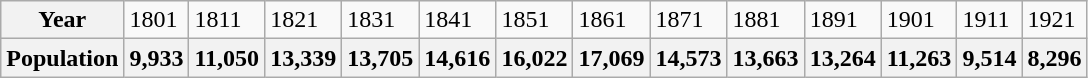<table class="wikitable">
<tr>
<th>Year</th>
<td>1801</td>
<td>1811</td>
<td>1821</td>
<td>1831</td>
<td>1841</td>
<td>1851</td>
<td>1861</td>
<td>1871</td>
<td>1881</td>
<td>1891</td>
<td>1901</td>
<td>1911</td>
<td>1921</td>
</tr>
<tr>
<th>Population</th>
<th>9,933</th>
<th>11,050</th>
<th>13,339</th>
<th>13,705</th>
<th>14,616</th>
<th>16,022</th>
<th>17,069</th>
<th>14,573</th>
<th>13,663</th>
<th>13,264</th>
<th>11,263</th>
<th>9,514</th>
<th>8,296</th>
</tr>
</table>
